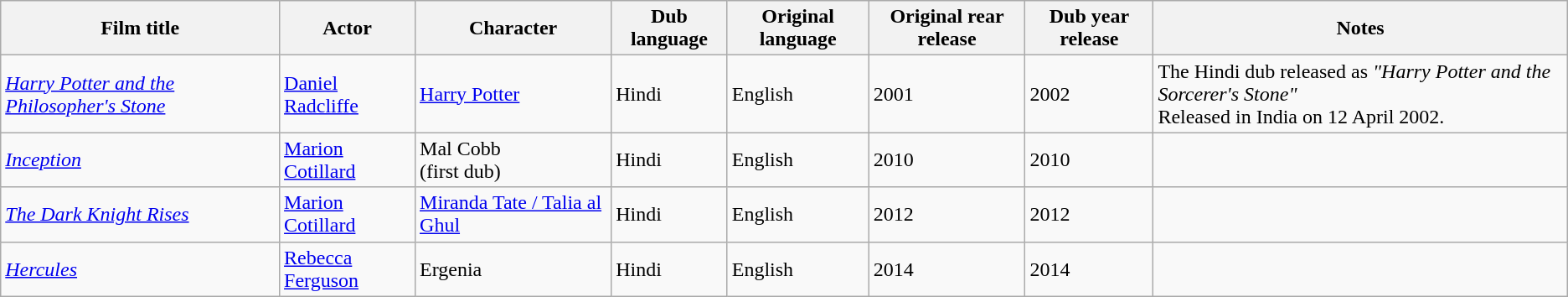<table class="wikitable">
<tr>
<th>Film title</th>
<th>Actor</th>
<th>Character</th>
<th>Dub language</th>
<th>Original language</th>
<th>Original rear release</th>
<th>Dub year release</th>
<th>Notes</th>
</tr>
<tr>
<td><em><a href='#'>Harry Potter and the Philosopher's Stone</a></em></td>
<td><a href='#'>Daniel Radcliffe</a></td>
<td><a href='#'>Harry Potter</a></td>
<td>Hindi</td>
<td>English</td>
<td>2001</td>
<td>2002</td>
<td>The Hindi dub released as <em>"Harry Potter and the Sorcerer's Stone"</em> <br>Released in India on 12 April 2002.</td>
</tr>
<tr>
<td><em><a href='#'>Inception</a></em></td>
<td><a href='#'>Marion Cotillard</a></td>
<td>Mal Cobb <br> (first dub)</td>
<td>Hindi</td>
<td>English</td>
<td>2010</td>
<td>2010</td>
<td></td>
</tr>
<tr>
<td><em><a href='#'>The Dark Knight Rises</a></em></td>
<td><a href='#'>Marion Cotillard</a></td>
<td><a href='#'>Miranda Tate / Talia al Ghul</a></td>
<td>Hindi</td>
<td>English</td>
<td>2012</td>
<td>2012</td>
<td></td>
</tr>
<tr>
<td><em><a href='#'>Hercules</a> </em></td>
<td><a href='#'>Rebecca Ferguson</a></td>
<td>Ergenia</td>
<td>Hindi</td>
<td>English</td>
<td>2014</td>
<td>2014</td>
<td></td>
</tr>
</table>
